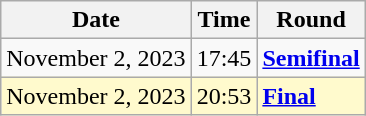<table class="wikitable">
<tr>
<th>Date</th>
<th>Time</th>
<th>Round</th>
</tr>
<tr>
<td>November 2, 2023</td>
<td>17:45</td>
<td><strong><a href='#'>Semifinal</a></strong></td>
</tr>
<tr style=background:lemonchiffon>
<td>November 2, 2023</td>
<td>20:53</td>
<td><strong><a href='#'>Final</a></strong></td>
</tr>
</table>
